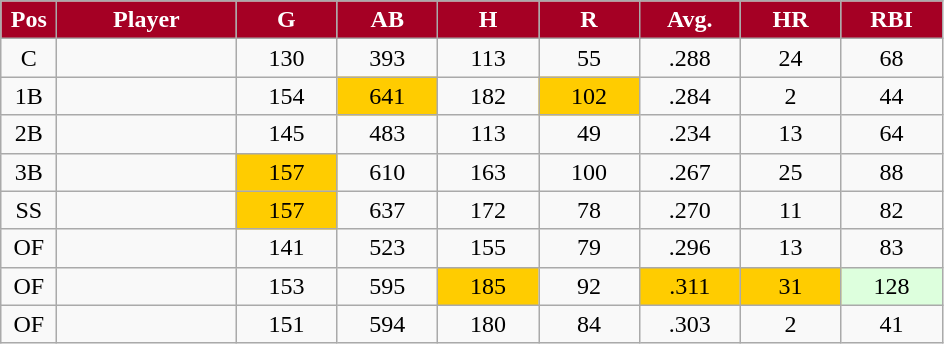<table class="wikitable sortable">
<tr>
<th style="background:#A50024;color:white;" width="5%">Pos</th>
<th style="background:#A50024;color:white;" width="16%">Player</th>
<th style="background:#A50024;color:white;" width="9%">G</th>
<th style="background:#A50024;color:white;" width="9%">AB</th>
<th style="background:#A50024;color:white;" width="9%">H</th>
<th style="background:#A50024;color:white;" width="9%">R</th>
<th style="background:#A50024;color:white;" width="9%">Avg.</th>
<th style="background:#A50024;color:white;" width="9%">HR</th>
<th style="background:#A50024;color:white;" width="9%">RBI</th>
</tr>
<tr align="center">
<td>C</td>
<td></td>
<td>130</td>
<td>393</td>
<td>113</td>
<td>55</td>
<td>.288</td>
<td>24</td>
<td>68</td>
</tr>
<tr align="center">
<td>1B</td>
<td></td>
<td>154</td>
<td bgcolor=#ffcc00>641</td>
<td>182</td>
<td bgcolor=#ffcc00>102</td>
<td>.284</td>
<td>2</td>
<td>44</td>
</tr>
<tr align="center">
<td>2B</td>
<td></td>
<td>145</td>
<td>483</td>
<td>113</td>
<td>49</td>
<td>.234</td>
<td>13</td>
<td>64</td>
</tr>
<tr align="center">
<td>3B</td>
<td></td>
<td bgcolor=#ffcc00>157</td>
<td>610</td>
<td>163</td>
<td>100</td>
<td>.267</td>
<td>25</td>
<td>88</td>
</tr>
<tr align="center">
<td>SS</td>
<td></td>
<td bgcolor=#ffcc00>157</td>
<td>637</td>
<td>172</td>
<td>78</td>
<td>.270</td>
<td>11</td>
<td>82</td>
</tr>
<tr align="center">
<td>OF</td>
<td></td>
<td>141</td>
<td>523</td>
<td>155</td>
<td>79</td>
<td>.296</td>
<td>13</td>
<td>83</td>
</tr>
<tr align="center">
<td>OF</td>
<td></td>
<td>153</td>
<td>595</td>
<td bgcolor=#fc0>185</td>
<td>92</td>
<td bgcolor=#ffcc00>.311</td>
<td bgcolor=#ffcc00>31</td>
<td bgcolor=#DDFFDD>128</td>
</tr>
<tr align="center">
<td>OF</td>
<td></td>
<td>151</td>
<td>594</td>
<td>180</td>
<td>84</td>
<td>.303</td>
<td>2</td>
<td>41</td>
</tr>
</table>
